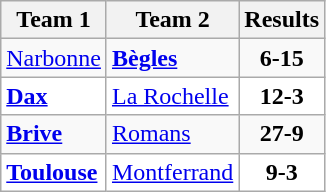<table class="wikitable">
<tr>
<th>Team 1</th>
<th>Team 2</th>
<th>Results</th>
</tr>
<tr>
<td><a href='#'>Narbonne</a></td>
<td><strong><a href='#'>Bègles</a></strong></td>
<td align="center"><strong>6-15</strong></td>
</tr>
<tr bgcolor="white">
<td><strong><a href='#'>Dax</a></strong></td>
<td><a href='#'>La Rochelle</a></td>
<td align="center"><strong>12-3</strong></td>
</tr>
<tr>
<td><strong><a href='#'>Brive</a></strong></td>
<td><a href='#'>Romans</a></td>
<td align="center"><strong>27-9</strong></td>
</tr>
<tr bgcolor="white">
<td><strong><a href='#'>Toulouse</a></strong></td>
<td><a href='#'>Montferrand</a></td>
<td align="center"><strong>9-3</strong></td>
</tr>
</table>
